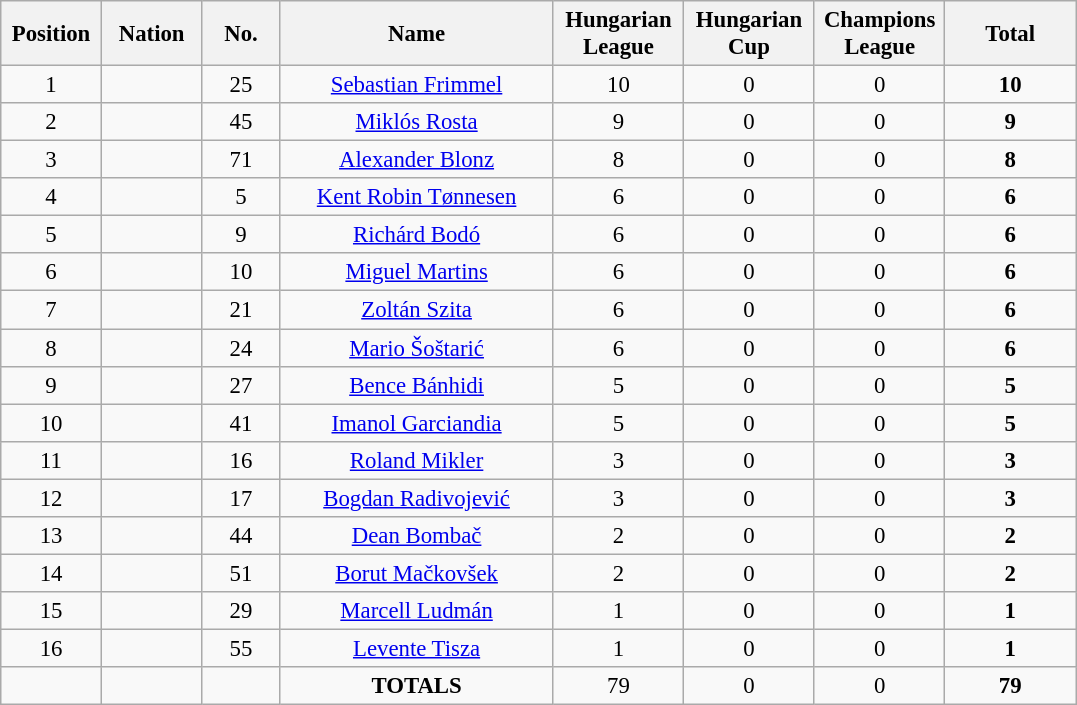<table class="wikitable" style="font-size: 95%; text-align: center;">
<tr>
<th width=60>Position</th>
<th width=60>Nation</th>
<th width=45>No.</th>
<th width=175>Name</th>
<th width=80>Hungarian League</th>
<th width=80>Hungarian Cup</th>
<th width=80>Champions League</th>
<th width=80>Total</th>
</tr>
<tr>
<td>1</td>
<td></td>
<td>25</td>
<td><a href='#'>Sebastian Frimmel</a></td>
<td>10</td>
<td>0</td>
<td>0</td>
<td><strong>10</strong></td>
</tr>
<tr>
<td>2</td>
<td></td>
<td>45</td>
<td><a href='#'>Miklós Rosta</a></td>
<td>9</td>
<td>0</td>
<td>0</td>
<td><strong>9</strong></td>
</tr>
<tr>
<td>3</td>
<td></td>
<td>71</td>
<td><a href='#'>Alexander Blonz</a></td>
<td>8</td>
<td>0</td>
<td>0</td>
<td><strong>8</strong></td>
</tr>
<tr>
<td>4</td>
<td></td>
<td>5</td>
<td><a href='#'>Kent Robin Tønnesen</a></td>
<td>6</td>
<td>0</td>
<td>0</td>
<td><strong>6</strong></td>
</tr>
<tr>
<td>5</td>
<td></td>
<td>9</td>
<td><a href='#'>Richárd Bodó</a></td>
<td>6</td>
<td>0</td>
<td>0</td>
<td><strong>6</strong></td>
</tr>
<tr>
<td>6</td>
<td></td>
<td>10</td>
<td><a href='#'>Miguel Martins</a></td>
<td>6</td>
<td>0</td>
<td>0</td>
<td><strong>6</strong></td>
</tr>
<tr>
<td>7</td>
<td></td>
<td>21</td>
<td><a href='#'>Zoltán Szita</a></td>
<td>6</td>
<td>0</td>
<td>0</td>
<td><strong>6</strong></td>
</tr>
<tr>
<td>8</td>
<td></td>
<td>24</td>
<td><a href='#'>Mario Šoštarić</a></td>
<td>6</td>
<td>0</td>
<td>0</td>
<td><strong>6</strong></td>
</tr>
<tr>
<td>9</td>
<td></td>
<td>27</td>
<td><a href='#'>Bence Bánhidi</a></td>
<td>5</td>
<td>0</td>
<td>0</td>
<td><strong>5</strong></td>
</tr>
<tr>
<td>10</td>
<td></td>
<td>41</td>
<td><a href='#'>Imanol Garciandia</a></td>
<td>5</td>
<td>0</td>
<td>0</td>
<td><strong>5</strong></td>
</tr>
<tr>
<td>11</td>
<td></td>
<td>16</td>
<td><a href='#'>Roland Mikler</a></td>
<td>3</td>
<td>0</td>
<td>0</td>
<td><strong>3</strong></td>
</tr>
<tr>
<td>12</td>
<td></td>
<td>17</td>
<td><a href='#'>Bogdan Radivojević</a></td>
<td>3</td>
<td>0</td>
<td>0</td>
<td><strong>3</strong></td>
</tr>
<tr>
<td>13</td>
<td></td>
<td>44</td>
<td><a href='#'>Dean Bombač</a></td>
<td>2</td>
<td>0</td>
<td>0</td>
<td><strong>2</strong></td>
</tr>
<tr>
<td>14</td>
<td></td>
<td>51</td>
<td><a href='#'>Borut Mačkovšek</a></td>
<td>2</td>
<td>0</td>
<td>0</td>
<td><strong>2</strong></td>
</tr>
<tr>
<td>15</td>
<td></td>
<td>29</td>
<td><a href='#'>Marcell Ludmán</a></td>
<td>1</td>
<td>0</td>
<td>0</td>
<td><strong>1</strong></td>
</tr>
<tr>
<td>16</td>
<td></td>
<td>55</td>
<td><a href='#'>Levente Tisza</a></td>
<td>1</td>
<td>0</td>
<td>0</td>
<td><strong>1</strong></td>
</tr>
<tr>
<td></td>
<td></td>
<td></td>
<td><strong>TOTALS</strong></td>
<td>79</td>
<td>0</td>
<td>0</td>
<td><strong>79</strong></td>
</tr>
</table>
